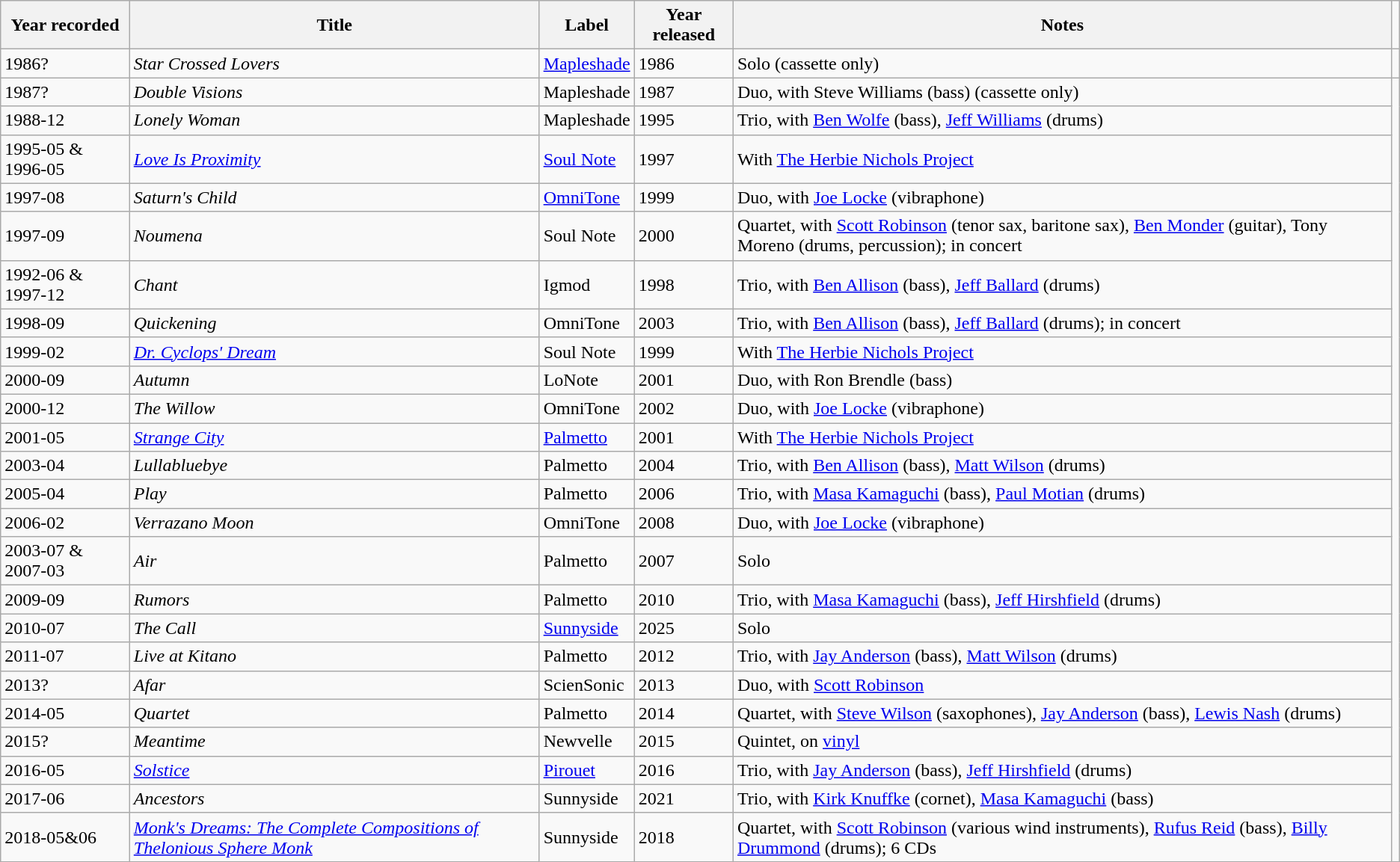<table class="wikitable sortable">
<tr>
<th>Year recorded</th>
<th>Title</th>
<th>Label</th>
<th>Year released</th>
<th>Notes</th>
</tr>
<tr>
<td>1986?</td>
<td><em>Star Crossed Lovers</em></td>
<td><a href='#'>Mapleshade</a></td>
<td>1986</td>
<td>Solo (cassette only)</td>
<td></td>
</tr>
<tr>
<td>1987?</td>
<td><em>Double Visions</em></td>
<td>Mapleshade</td>
<td>1987</td>
<td>Duo, with Steve Williams (bass) (cassette only)</td>
</tr>
<tr>
<td>1988-12</td>
<td><em>Lonely Woman</em></td>
<td>Mapleshade</td>
<td>1995</td>
<td>Trio, with <a href='#'>Ben Wolfe</a> (bass), <a href='#'>Jeff Williams</a> (drums)</td>
</tr>
<tr>
<td>1995-05 & 1996-05</td>
<td><em><a href='#'>Love Is Proximity</a></em></td>
<td><a href='#'>Soul Note</a></td>
<td>1997</td>
<td>With <a href='#'>The Herbie Nichols Project</a></td>
</tr>
<tr>
<td>1997-08</td>
<td><em>Saturn's Child</em></td>
<td><a href='#'>OmniTone</a></td>
<td>1999</td>
<td>Duo, with <a href='#'>Joe Locke</a> (vibraphone)</td>
</tr>
<tr>
<td>1997-09</td>
<td><em>Noumena</em></td>
<td>Soul Note</td>
<td>2000</td>
<td>Quartet, with <a href='#'>Scott Robinson</a> (tenor sax, baritone sax), <a href='#'>Ben Monder</a> (guitar), Tony Moreno (drums, percussion); in concert</td>
</tr>
<tr>
<td>1992-06 & 1997-12</td>
<td><em>Chant</em></td>
<td>Igmod</td>
<td>1998</td>
<td>Trio, with <a href='#'>Ben Allison</a> (bass), <a href='#'>Jeff Ballard</a> (drums)</td>
</tr>
<tr>
<td>1998-09</td>
<td><em>Quickening</em></td>
<td>OmniTone</td>
<td>2003</td>
<td>Trio, with <a href='#'>Ben Allison</a> (bass), <a href='#'>Jeff Ballard</a> (drums); in concert</td>
</tr>
<tr>
<td>1999-02</td>
<td><em><a href='#'>Dr. Cyclops' Dream</a></em></td>
<td>Soul Note</td>
<td>1999</td>
<td>With <a href='#'>The Herbie Nichols Project</a></td>
</tr>
<tr>
<td>2000-09</td>
<td><em>Autumn</em></td>
<td>LoNote</td>
<td>2001</td>
<td>Duo, with Ron Brendle (bass)</td>
</tr>
<tr>
<td>2000-12</td>
<td><em>The Willow</em></td>
<td>OmniTone</td>
<td>2002</td>
<td>Duo, with <a href='#'>Joe Locke</a> (vibraphone)</td>
</tr>
<tr>
<td>2001-05</td>
<td><em><a href='#'>Strange City</a></em></td>
<td><a href='#'>Palmetto</a></td>
<td>2001</td>
<td>With <a href='#'>The Herbie Nichols Project</a></td>
</tr>
<tr>
<td>2003-04</td>
<td><em>Lullabluebye</em></td>
<td>Palmetto</td>
<td>2004</td>
<td>Trio, with <a href='#'>Ben Allison</a> (bass), <a href='#'>Matt Wilson</a> (drums)</td>
</tr>
<tr>
<td>2005-04</td>
<td><em>Play</em></td>
<td>Palmetto</td>
<td>2006</td>
<td>Trio, with <a href='#'>Masa Kamaguchi</a> (bass), <a href='#'>Paul Motian</a> (drums)</td>
</tr>
<tr>
<td>2006-02</td>
<td><em>Verrazano Moon</em></td>
<td>OmniTone</td>
<td>2008</td>
<td>Duo, with <a href='#'>Joe Locke</a> (vibraphone)</td>
</tr>
<tr>
<td>2003-07 & 2007-03</td>
<td><em>Air</em></td>
<td>Palmetto</td>
<td>2007</td>
<td>Solo</td>
</tr>
<tr>
<td>2009-09</td>
<td><em>Rumors</em></td>
<td>Palmetto</td>
<td>2010</td>
<td>Trio, with <a href='#'>Masa Kamaguchi</a> (bass), <a href='#'>Jeff Hirshfield</a> (drums)</td>
</tr>
<tr>
<td>2010-07</td>
<td><em>The Call</em></td>
<td><a href='#'>Sunnyside</a></td>
<td>2025</td>
<td>Solo</td>
</tr>
<tr>
<td>2011-07</td>
<td><em>Live at Kitano</em></td>
<td>Palmetto</td>
<td>2012</td>
<td>Trio, with <a href='#'>Jay Anderson</a> (bass), <a href='#'>Matt Wilson</a> (drums)</td>
</tr>
<tr>
<td>2013?</td>
<td><em>Afar</em></td>
<td>ScienSonic</td>
<td>2013</td>
<td>Duo, with <a href='#'>Scott Robinson</a></td>
</tr>
<tr>
<td>2014-05</td>
<td><em>Quartet</em></td>
<td>Palmetto</td>
<td>2014</td>
<td>Quartet, with <a href='#'>Steve Wilson</a> (saxophones), <a href='#'>Jay Anderson</a> (bass), <a href='#'>Lewis Nash</a> (drums)</td>
</tr>
<tr>
<td>2015?</td>
<td><em>Meantime</em></td>
<td>Newvelle</td>
<td>2015</td>
<td>Quintet, on <a href='#'>vinyl</a></td>
</tr>
<tr>
<td>2016-05</td>
<td><em><a href='#'>Solstice</a></em></td>
<td><a href='#'>Pirouet</a></td>
<td>2016</td>
<td>Trio, with <a href='#'>Jay Anderson</a> (bass), <a href='#'>Jeff Hirshfield</a> (drums)</td>
</tr>
<tr>
<td>2017-06</td>
<td><em>Ancestors</em></td>
<td>Sunnyside</td>
<td>2021</td>
<td>Trio, with <a href='#'>Kirk Knuffke</a> (cornet), <a href='#'>Masa Kamaguchi</a> (bass)</td>
</tr>
<tr>
<td>2018-05&06</td>
<td><em><a href='#'>Monk's Dreams: The Complete Compositions of Thelonious Sphere Monk</a></em></td>
<td>Sunnyside</td>
<td>2018</td>
<td>Quartet, with <a href='#'>Scott Robinson</a> (various wind instruments), <a href='#'>Rufus Reid</a> (bass), <a href='#'>Billy Drummond</a> (drums); 6 CDs</td>
</tr>
</table>
